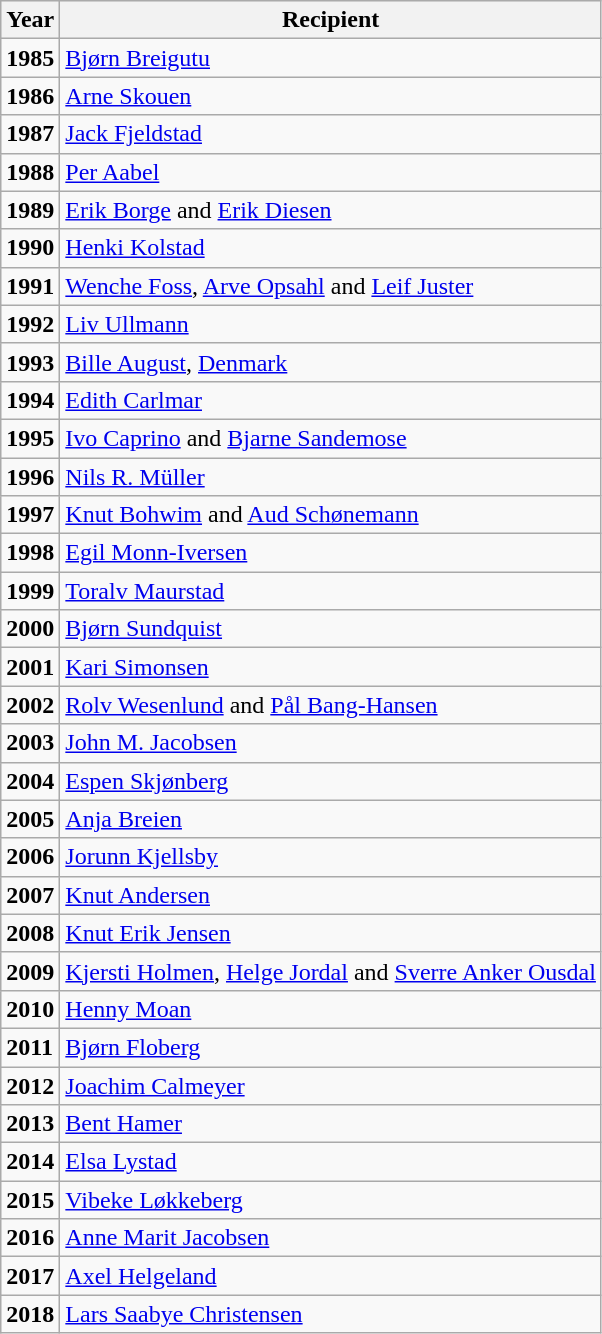<table class="wikitable">
<tr style="background:#EFEFEF">
<th>Year</th>
<th>Recipient</th>
</tr>
<tr>
<td><strong>1985</strong></td>
<td><a href='#'>Bjørn Breigutu</a></td>
</tr>
<tr>
<td><strong>1986</strong></td>
<td><a href='#'>Arne Skouen</a></td>
</tr>
<tr>
<td><strong>1987</strong></td>
<td><a href='#'>Jack Fjeldstad</a></td>
</tr>
<tr>
<td><strong>1988</strong></td>
<td><a href='#'>Per Aabel</a></td>
</tr>
<tr>
<td><strong>1989</strong></td>
<td><a href='#'>Erik Borge</a> and <a href='#'>Erik Diesen</a></td>
</tr>
<tr>
<td><strong>1990</strong></td>
<td><a href='#'>Henki Kolstad</a></td>
</tr>
<tr>
<td><strong>1991</strong></td>
<td><a href='#'>Wenche Foss</a>, <a href='#'>Arve Opsahl</a> and <a href='#'>Leif Juster</a></td>
</tr>
<tr>
<td><strong>1992</strong></td>
<td><a href='#'>Liv Ullmann</a></td>
</tr>
<tr>
<td><strong>1993</strong></td>
<td><a href='#'>Bille August</a>, <a href='#'>Denmark</a></td>
</tr>
<tr>
<td><strong>1994</strong></td>
<td><a href='#'>Edith Carlmar</a></td>
</tr>
<tr>
<td><strong>1995</strong></td>
<td><a href='#'>Ivo Caprino</a> and <a href='#'>Bjarne Sandemose</a></td>
</tr>
<tr>
<td><strong>1996</strong></td>
<td><a href='#'>Nils R. Müller</a></td>
</tr>
<tr>
<td><strong>1997</strong></td>
<td><a href='#'>Knut Bohwim</a> and <a href='#'>Aud Schønemann</a></td>
</tr>
<tr>
<td><strong>1998</strong></td>
<td><a href='#'>Egil Monn-Iversen</a></td>
</tr>
<tr>
<td><strong>1999</strong></td>
<td><a href='#'>Toralv Maurstad</a></td>
</tr>
<tr>
<td><strong>2000</strong></td>
<td><a href='#'>Bjørn Sundquist</a></td>
</tr>
<tr>
<td><strong>2001</strong></td>
<td><a href='#'>Kari Simonsen</a></td>
</tr>
<tr>
<td><strong>2002</strong></td>
<td><a href='#'>Rolv Wesenlund</a> and <a href='#'>Pål Bang-Hansen</a></td>
</tr>
<tr>
<td><strong>2003</strong></td>
<td><a href='#'>John M. Jacobsen</a></td>
</tr>
<tr>
<td><strong>2004</strong></td>
<td><a href='#'>Espen Skjønberg</a></td>
</tr>
<tr>
<td><strong>2005</strong></td>
<td><a href='#'>Anja Breien</a></td>
</tr>
<tr>
<td><strong>2006</strong></td>
<td><a href='#'>Jorunn Kjellsby</a></td>
</tr>
<tr>
<td><strong>2007</strong></td>
<td><a href='#'>Knut Andersen</a></td>
</tr>
<tr>
<td><strong>2008</strong></td>
<td><a href='#'>Knut Erik Jensen</a></td>
</tr>
<tr>
<td><strong>2009</strong></td>
<td><a href='#'>Kjersti Holmen</a>, <a href='#'>Helge Jordal</a> and <a href='#'>Sverre Anker Ousdal</a></td>
</tr>
<tr>
<td><strong>2010</strong></td>
<td><a href='#'>Henny Moan</a></td>
</tr>
<tr>
<td><strong>2011</strong></td>
<td><a href='#'>Bjørn Floberg</a></td>
</tr>
<tr>
<td><strong>2012</strong></td>
<td><a href='#'>Joachim Calmeyer</a></td>
</tr>
<tr>
<td><strong>2013</strong></td>
<td><a href='#'>Bent Hamer</a></td>
</tr>
<tr>
<td><strong>2014</strong></td>
<td><a href='#'>Elsa Lystad</a></td>
</tr>
<tr>
<td><strong>2015</strong></td>
<td><a href='#'>Vibeke Løkkeberg</a></td>
</tr>
<tr>
<td><strong>2016</strong></td>
<td><a href='#'>Anne Marit Jacobsen</a></td>
</tr>
<tr>
<td><strong>2017</strong></td>
<td><a href='#'>Axel Helgeland</a></td>
</tr>
<tr>
<td><strong>2018</strong></td>
<td><a href='#'>Lars Saabye Christensen</a></td>
</tr>
</table>
